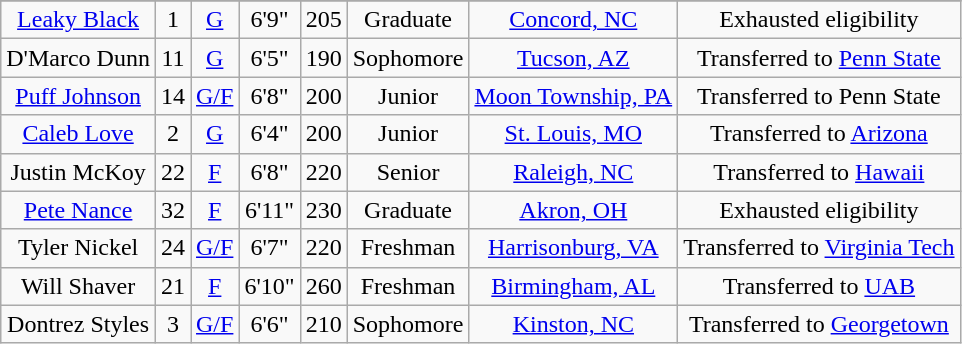<table class="wikitable sortable" style="text-align: center">
<tr align=center>
</tr>
<tr>
<td sortname><a href='#'>Leaky Black</a></td>
<td>1</td>
<td><a href='#'>G</a></td>
<td>6'9"</td>
<td>205</td>
<td>Graduate</td>
<td><a href='#'>Concord, NC</a></td>
<td>Exhausted eligibility</td>
</tr>
<tr>
<td sortname>D'Marco Dunn</td>
<td>11</td>
<td><a href='#'>G</a></td>
<td>6'5"</td>
<td>190</td>
<td>Sophomore</td>
<td><a href='#'>Tucson, AZ</a></td>
<td>Transferred to <a href='#'>Penn State</a></td>
</tr>
<tr>
<td sortname><a href='#'>Puff Johnson</a></td>
<td>14</td>
<td><a href='#'>G/F</a></td>
<td>6'8"</td>
<td>200</td>
<td>Junior</td>
<td><a href='#'>Moon Township, PA</a></td>
<td>Transferred to Penn State</td>
</tr>
<tr>
<td sortname><a href='#'>Caleb Love</a></td>
<td>2</td>
<td><a href='#'>G</a></td>
<td>6'4"</td>
<td>200</td>
<td>Junior</td>
<td><a href='#'>St. Louis, MO</a></td>
<td>Transferred to <a href='#'>Arizona</a></td>
</tr>
<tr>
<td sortname>Justin McKoy</td>
<td>22</td>
<td><a href='#'>F</a></td>
<td>6'8"</td>
<td>220</td>
<td>Senior</td>
<td><a href='#'>Raleigh, NC</a></td>
<td>Transferred to <a href='#'>Hawaii</a></td>
</tr>
<tr>
<td sortname><a href='#'>Pete Nance</a></td>
<td>32</td>
<td><a href='#'>F</a></td>
<td>6'11"</td>
<td>230</td>
<td>Graduate</td>
<td><a href='#'>Akron, OH</a></td>
<td>Exhausted eligibility</td>
</tr>
<tr>
<td sortname>Tyler Nickel</td>
<td>24</td>
<td><a href='#'>G/F</a></td>
<td>6'7"</td>
<td>220</td>
<td>Freshman</td>
<td><a href='#'>Harrisonburg, VA</a></td>
<td>Transferred to <a href='#'>Virginia Tech</a></td>
</tr>
<tr>
<td sortname>Will Shaver</td>
<td>21</td>
<td><a href='#'>F</a></td>
<td>6'10"</td>
<td>260</td>
<td> Freshman</td>
<td><a href='#'>Birmingham, AL</a></td>
<td>Transferred to <a href='#'>UAB</a></td>
</tr>
<tr>
<td sortname>Dontrez Styles</td>
<td>3</td>
<td><a href='#'>G/F</a></td>
<td>6'6"</td>
<td>210</td>
<td>Sophomore</td>
<td><a href='#'>Kinston, NC</a></td>
<td>Transferred to <a href='#'>Georgetown</a></td>
</tr>
</table>
